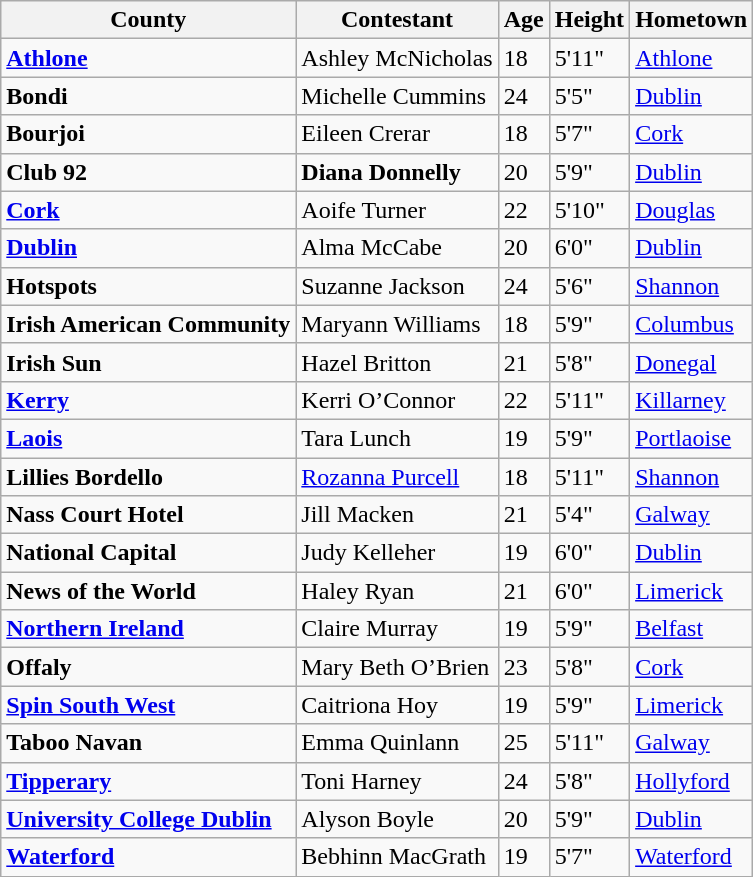<table class="sortable wikitable">
<tr>
<th>County</th>
<th>Contestant</th>
<th>Age</th>
<th>Height</th>
<th>Hometown</th>
</tr>
<tr>
<td><strong><a href='#'>Athlone</a></strong></td>
<td>Ashley McNicholas</td>
<td>18</td>
<td>5'11"</td>
<td><a href='#'>Athlone</a></td>
</tr>
<tr>
<td><strong>Bondi</strong></td>
<td>Michelle Cummins</td>
<td>24</td>
<td>5'5"</td>
<td><a href='#'>Dublin</a></td>
</tr>
<tr>
<td><strong>Bourjoi</strong></td>
<td>Eileen Crerar</td>
<td>18</td>
<td>5'7"</td>
<td><a href='#'>Cork</a></td>
</tr>
<tr>
<td><strong>Club 92</strong></td>
<td><strong>Diana Donnelly</strong></td>
<td>20</td>
<td>5'9"</td>
<td><a href='#'>Dublin</a></td>
</tr>
<tr>
<td><strong><a href='#'>Cork</a></strong></td>
<td>Aoife Turner</td>
<td>22</td>
<td>5'10"</td>
<td><a href='#'>Douglas</a></td>
</tr>
<tr>
<td><strong><a href='#'>Dublin</a></strong></td>
<td>Alma McCabe</td>
<td>20</td>
<td>6'0"</td>
<td><a href='#'>Dublin</a></td>
</tr>
<tr>
<td><strong>Hotspots</strong></td>
<td>Suzanne Jackson</td>
<td>24</td>
<td>5'6"</td>
<td><a href='#'>Shannon</a></td>
</tr>
<tr>
<td><strong>Irish American Community</strong></td>
<td>Maryann Williams</td>
<td>18</td>
<td>5'9"</td>
<td><a href='#'>Columbus</a></td>
</tr>
<tr>
<td><strong>Irish Sun</strong></td>
<td>Hazel Britton</td>
<td>21</td>
<td>5'8"</td>
<td><a href='#'>Donegal</a></td>
</tr>
<tr>
<td><strong><a href='#'>Kerry</a></strong></td>
<td>Kerri O’Connor</td>
<td>22</td>
<td>5'11"</td>
<td><a href='#'>Killarney</a></td>
</tr>
<tr>
<td><strong><a href='#'>Laois</a></strong></td>
<td>Tara Lunch</td>
<td>19</td>
<td>5'9"</td>
<td><a href='#'>Portlaoise</a></td>
</tr>
<tr>
<td><strong>Lillies Bordello</strong></td>
<td><a href='#'>Rozanna Purcell</a></td>
<td>18</td>
<td>5'11"</td>
<td><a href='#'>Shannon</a></td>
</tr>
<tr>
<td><strong>Nass Court Hotel</strong></td>
<td>Jill Macken</td>
<td>21</td>
<td>5'4"</td>
<td><a href='#'>Galway</a></td>
</tr>
<tr>
<td><strong>National Capital</strong></td>
<td>Judy Kelleher</td>
<td>19</td>
<td>6'0"</td>
<td><a href='#'>Dublin</a></td>
</tr>
<tr>
<td><strong>News of the World</strong></td>
<td>Haley Ryan</td>
<td>21</td>
<td>6'0"</td>
<td><a href='#'>Limerick</a></td>
</tr>
<tr>
<td><strong><a href='#'>Northern Ireland</a></strong></td>
<td>Claire Murray</td>
<td>19</td>
<td>5'9"</td>
<td><a href='#'>Belfast</a></td>
</tr>
<tr>
<td><strong>Offaly</strong></td>
<td>Mary Beth O’Brien</td>
<td>23</td>
<td>5'8"</td>
<td><a href='#'>Cork</a></td>
</tr>
<tr>
<td><strong><a href='#'>Spin South West</a></strong></td>
<td>Caitriona Hoy</td>
<td>19</td>
<td>5'9"</td>
<td><a href='#'>Limerick</a></td>
</tr>
<tr>
<td><strong>Taboo Navan</strong></td>
<td>Emma Quinlann</td>
<td>25</td>
<td>5'11"</td>
<td><a href='#'>Galway</a></td>
</tr>
<tr>
<td><strong><a href='#'>Tipperary</a></strong></td>
<td>Toni Harney</td>
<td>24</td>
<td>5'8"</td>
<td><a href='#'>Hollyford</a></td>
</tr>
<tr>
<td><strong><a href='#'>University College Dublin</a></strong></td>
<td>Alyson Boyle</td>
<td>20</td>
<td>5'9"</td>
<td><a href='#'>Dublin</a></td>
</tr>
<tr>
<td><strong><a href='#'>Waterford</a></strong></td>
<td>Bebhinn MacGrath</td>
<td>19</td>
<td>5'7"</td>
<td><a href='#'>Waterford</a></td>
</tr>
</table>
